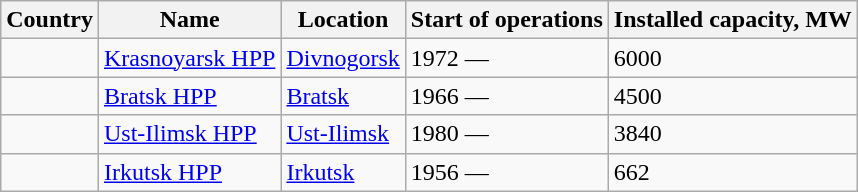<table class="wikitable">
<tr>
<th>Country</th>
<th>Name</th>
<th>Location</th>
<th>Start of operations</th>
<th><strong>Installed capacity, MW</strong></th>
</tr>
<tr>
<td></td>
<td><a href='#'>Krasnoyarsk HPP</a></td>
<td><a href='#'>Divnogorsk</a></td>
<td>1972 —</td>
<td>6000</td>
</tr>
<tr>
<td></td>
<td><a href='#'>Bratsk HPP</a></td>
<td><a href='#'>Bratsk</a></td>
<td>1966 —</td>
<td>4500</td>
</tr>
<tr>
<td></td>
<td><a href='#'>Ust-Ilimsk HPP</a></td>
<td><a href='#'>Ust-Ilimsk</a></td>
<td>1980 —</td>
<td>3840</td>
</tr>
<tr>
<td></td>
<td><a href='#'>Irkutsk HPP</a></td>
<td><a href='#'>Irkutsk</a></td>
<td>1956 —</td>
<td>662</td>
</tr>
</table>
